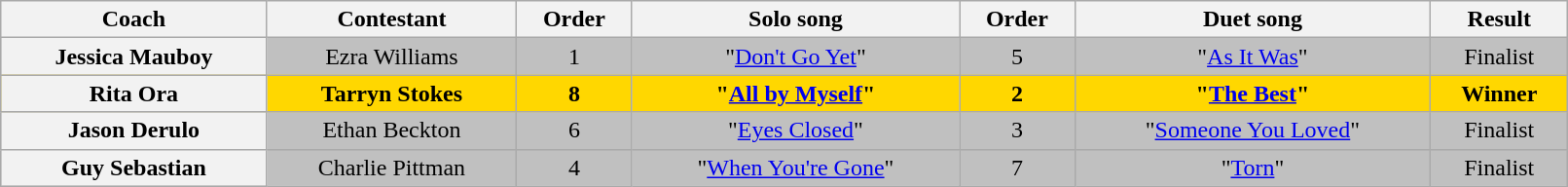<table class="wikitable" style="text-align:center; width:85%">
<tr>
<th>Coach</th>
<th>Contestant</th>
<th>Order</th>
<th>Solo song</th>
<th>Order</th>
<th>Duet song</th>
<th>Result</th>
</tr>
<tr bgcolor="silver">
<th scope="row">Jessica Mauboy</th>
<td>Ezra Williams</td>
<td>1</td>
<td>"<a href='#'>Don't Go Yet</a>"</td>
<td>5</td>
<td>"<a href='#'>As It Was</a>"</td>
<td>Finalist</td>
</tr>
<tr bgcolor="gold">
<th scope="row">Rita Ora</th>
<td><strong>Tarryn Stokes</strong></td>
<td><strong>8</strong></td>
<td><strong>"<a href='#'>All by Myself</a>"</strong></td>
<td><strong>2</strong></td>
<td><strong>"<a href='#'>The Best</a>"</strong></td>
<td><strong>Winner</strong></td>
</tr>
<tr bgcolor="silver">
<th scope="row">Jason Derulo</th>
<td>Ethan Beckton</td>
<td>6</td>
<td>"<a href='#'>Eyes Closed</a>"</td>
<td>3</td>
<td>"<a href='#'>Someone You Loved</a>"</td>
<td>Finalist</td>
</tr>
<tr bgcolor="silver">
<th scope="row">Guy Sebastian</th>
<td>Charlie Pittman</td>
<td>4</td>
<td>"<a href='#'>When You're Gone</a>"</td>
<td>7</td>
<td>"<a href='#'>Torn</a>"</td>
<td>Finalist</td>
</tr>
</table>
